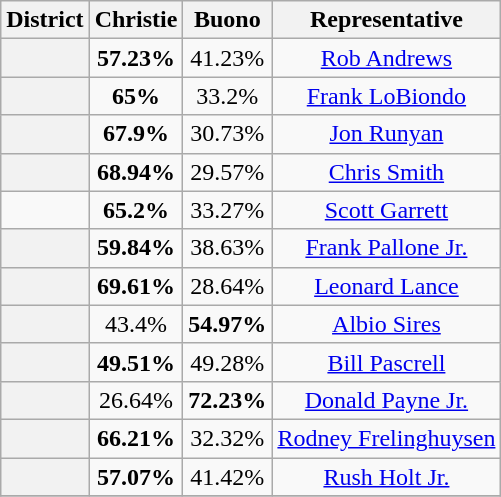<table class=wikitable>
<tr>
<th>District</th>
<th>Christie</th>
<th>Buono</th>
<th>Representative</th>
</tr>
<tr align=center>
<th></th>
<td><strong>57.23%</strong></td>
<td>41.23%</td>
<td><a href='#'>Rob Andrews</a></td>
</tr>
<tr align=center>
<th></th>
<td><strong>65%</strong></td>
<td>33.2%</td>
<td><a href='#'>Frank LoBiondo</a></td>
</tr>
<tr align=center>
<th></th>
<td><strong>67.9%</strong></td>
<td>30.73%</td>
<td><a href='#'>Jon Runyan</a></td>
</tr>
<tr align=center>
<th></th>
<td><strong>68.94%</strong></td>
<td>29.57%</td>
<td><a href='#'>Chris Smith</a></td>
</tr>
<tr align=center>
<td></td>
<td><strong>65.2%</strong></td>
<td>33.27%</td>
<td><a href='#'>Scott Garrett</a></td>
</tr>
<tr align=center>
<th></th>
<td><strong>59.84%</strong></td>
<td>38.63%</td>
<td><a href='#'>Frank Pallone Jr.</a></td>
</tr>
<tr align=center>
<th></th>
<td><strong>69.61%</strong></td>
<td>28.64%</td>
<td><a href='#'>Leonard Lance</a></td>
</tr>
<tr align=center>
<th></th>
<td>43.4%</td>
<td><strong>54.97%</strong></td>
<td><a href='#'>Albio Sires</a></td>
</tr>
<tr align=center>
<th></th>
<td><strong>49.51%</strong></td>
<td>49.28%</td>
<td><a href='#'>Bill Pascrell</a></td>
</tr>
<tr align=center>
<th></th>
<td>26.64%</td>
<td><strong>72.23%</strong></td>
<td><a href='#'>Donald Payne Jr.</a></td>
</tr>
<tr align=center>
<th></th>
<td><strong>66.21%</strong></td>
<td>32.32%</td>
<td><a href='#'>Rodney Frelinghuysen</a></td>
</tr>
<tr align=center>
<th></th>
<td><strong>57.07%</strong></td>
<td>41.42%</td>
<td><a href='#'>Rush Holt Jr.</a></td>
</tr>
<tr align=center>
</tr>
</table>
